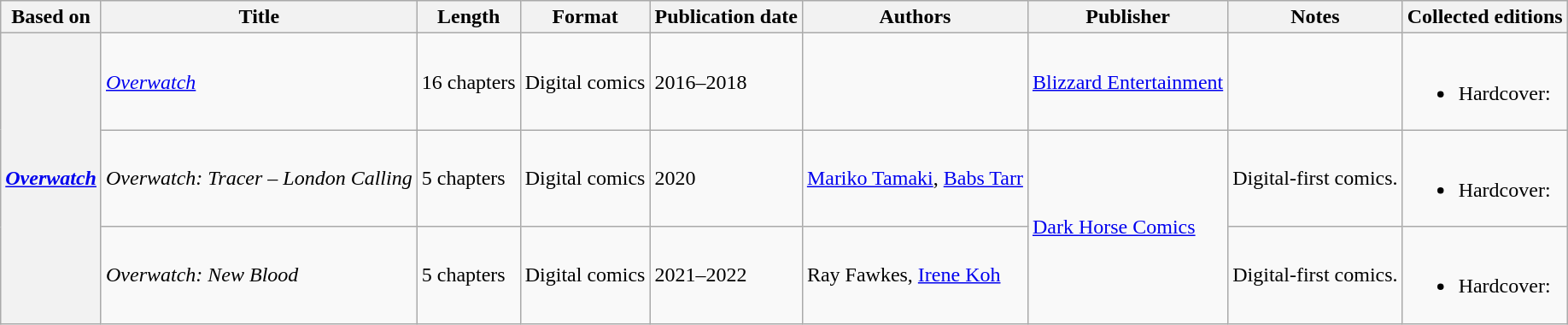<table class="wikitable mw-collapsible">
<tr>
<th>Based on</th>
<th>Title</th>
<th>Length</th>
<th>Format</th>
<th>Publication date</th>
<th>Authors</th>
<th>Publisher</th>
<th>Notes</th>
<th>Collected editions</th>
</tr>
<tr>
<th rowspan="3"><em><a href='#'>Overwatch</a></em></th>
<td><em><a href='#'>Overwatch</a></em></td>
<td>16 chapters</td>
<td>Digital comics</td>
<td>2016–2018</td>
<td></td>
<td><a href='#'>Blizzard Entertainment</a></td>
<td></td>
<td><br><ul><li>Hardcover: </li></ul></td>
</tr>
<tr>
<td><em>Overwatch: Tracer – London Calling</em></td>
<td>5 chapters</td>
<td>Digital comics</td>
<td>2020</td>
<td><a href='#'>Mariko Tamaki</a>, <a href='#'>Babs Tarr</a></td>
<td rowspan="2"><a href='#'>Dark Horse Comics</a></td>
<td>Digital-first comics.</td>
<td><br><ul><li>Hardcover: </li></ul></td>
</tr>
<tr>
<td><em>Overwatch: New Blood</em></td>
<td>5 chapters</td>
<td>Digital comics</td>
<td>2021–2022</td>
<td>Ray Fawkes, <a href='#'>Irene Koh</a></td>
<td>Digital-first comics.</td>
<td><br><ul><li>Hardcover: </li></ul></td>
</tr>
</table>
